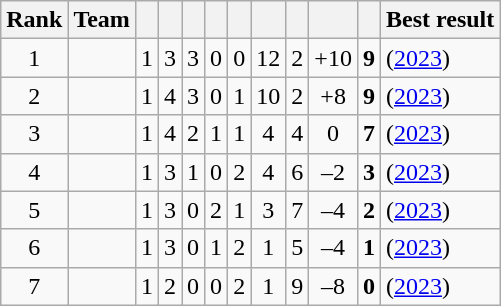<table class="wikitable sortable" style="text-align:center">
<tr>
<th>Rank</th>
<th>Team</th>
<th></th>
<th></th>
<th></th>
<th></th>
<th></th>
<th></th>
<th></th>
<th></th>
<th></th>
<th>Best result</th>
</tr>
<tr>
<td>1</td>
<td style="text-align:left;"></td>
<td>1</td>
<td>3</td>
<td>3</td>
<td>0</td>
<td>0</td>
<td>12</td>
<td>2</td>
<td>+10</td>
<td><strong>9</strong></td>
<td style="text-align:left;"> (<a href='#'>2023</a>)</td>
</tr>
<tr>
<td>2</td>
<td style="text-align:left;"></td>
<td>1</td>
<td>4</td>
<td>3</td>
<td>0</td>
<td>1</td>
<td>10</td>
<td>2</td>
<td>+8</td>
<td><strong>9</strong></td>
<td style="text-align:left;"> (<a href='#'>2023</a>)</td>
</tr>
<tr>
<td>3</td>
<td style="text-align:left;"></td>
<td>1</td>
<td>4</td>
<td>2</td>
<td>1</td>
<td>1</td>
<td>4</td>
<td>4</td>
<td>0</td>
<td><strong>7</strong></td>
<td style="text-align:left;"> (<a href='#'>2023</a>)</td>
</tr>
<tr>
<td>4</td>
<td style="text-align:left;"></td>
<td>1</td>
<td>3</td>
<td>1</td>
<td>0</td>
<td>2</td>
<td>4</td>
<td>6</td>
<td>–2</td>
<td><strong>3</strong></td>
<td style="text-align:left;"> (<a href='#'>2023</a>)</td>
</tr>
<tr>
<td>5</td>
<td style="text-align:left;"></td>
<td>1</td>
<td>3</td>
<td>0</td>
<td>2</td>
<td>1</td>
<td>3</td>
<td>7</td>
<td>–4</td>
<td><strong>2</strong></td>
<td style="text-align:left;"> (<a href='#'>2023</a>)</td>
</tr>
<tr>
<td>6</td>
<td style="text-align:left;"></td>
<td>1</td>
<td>3</td>
<td>0</td>
<td>1</td>
<td>2</td>
<td>1</td>
<td>5</td>
<td>–4</td>
<td><strong>1</strong></td>
<td style="text-align:left;"> (<a href='#'>2023</a>)</td>
</tr>
<tr>
<td>7</td>
<td style="text-align:left;"></td>
<td>1</td>
<td>2</td>
<td>0</td>
<td>0</td>
<td>2</td>
<td>1</td>
<td>9</td>
<td>–8</td>
<td><strong>0</strong></td>
<td style="text-align:left;"> (<a href='#'>2023</a>)</td>
</tr>
</table>
